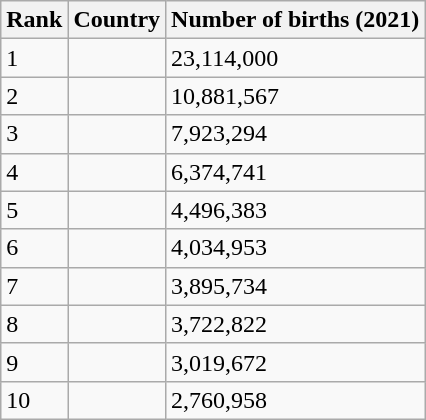<table class="wikitable sortable sticky-header">
<tr>
<th>Rank</th>
<th>Country</th>
<th>Number of births (2021)</th>
</tr>
<tr>
<td>1</td>
<td></td>
<td>23,114,000</td>
</tr>
<tr>
<td>2</td>
<td></td>
<td>10,881,567</td>
</tr>
<tr>
<td>3</td>
<td></td>
<td>7,923,294</td>
</tr>
<tr>
<td>4</td>
<td></td>
<td>6,374,741</td>
</tr>
<tr>
<td>5</td>
<td></td>
<td>4,496,383</td>
</tr>
<tr>
<td>6</td>
<td></td>
<td>4,034,953</td>
</tr>
<tr>
<td>7</td>
<td></td>
<td>3,895,734</td>
</tr>
<tr>
<td>8</td>
<td></td>
<td>3,722,822</td>
</tr>
<tr>
<td>9</td>
<td></td>
<td>3,019,672</td>
</tr>
<tr>
<td>10</td>
<td></td>
<td>2,760,958</td>
</tr>
</table>
